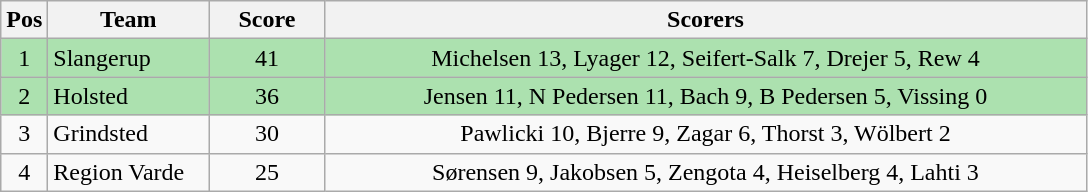<table class="wikitable" style="font-size: 100%">
<tr>
<th width=20>Pos</th>
<th width=100>Team</th>
<th width=70>Score</th>
<th width=500>Scorers</th>
</tr>
<tr align=center style="background:#ACE1AF;">
<td>1</td>
<td align="left">Slangerup</td>
<td>41</td>
<td>Michelsen 13, Lyager 12, Seifert-Salk 7, Drejer 5, Rew 4</td>
</tr>
<tr align=center  style="background:#ACE1AF;">
<td>2</td>
<td align="left">Holsted</td>
<td>36</td>
<td>Jensen 11, N Pedersen 11, Bach 9, B Pedersen 5, Vissing 0</td>
</tr>
<tr align=center>
<td>3</td>
<td align="left">Grindsted</td>
<td>30</td>
<td>Pawlicki 10, Bjerre 9, Zagar 6, Thorst 3, Wölbert 2</td>
</tr>
<tr align=center>
<td>4</td>
<td align="left">Region Varde</td>
<td>25</td>
<td>Sørensen 9, Jakobsen 5, Zengota 4, Heiselberg 4, Lahti 3</td>
</tr>
</table>
